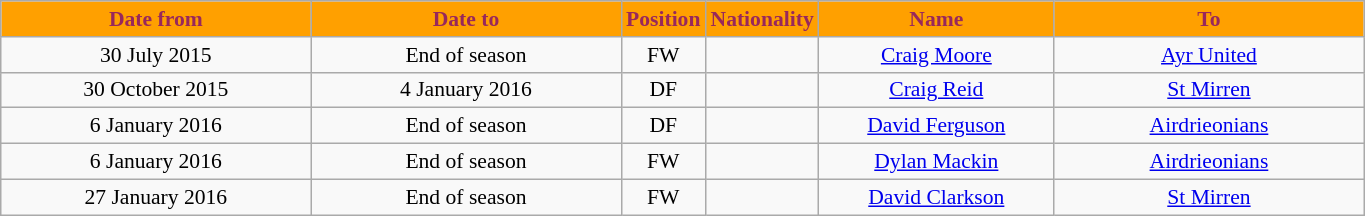<table class="wikitable" style="text-align:center; font-size:90%">
<tr>
<th style="background:#ffa000; color:#98285c; width:200px;">Date from</th>
<th style="background:#ffa000; color:#98285c; width:200px;">Date to</th>
<th style="background:#ffa000; color:#98285c; width:45px;">Position</th>
<th style="background:#ffa000; color:#98285c; width:45px;">Nationality</th>
<th style="background:#ffa000; color:#98285c; width:150px;">Name</th>
<th style="background:#ffa000; color:#98285c; width:200px;">To</th>
</tr>
<tr>
<td>30 July 2015</td>
<td>End of season</td>
<td>FW</td>
<td></td>
<td><a href='#'>Craig Moore</a></td>
<td><a href='#'>Ayr United</a></td>
</tr>
<tr>
<td>30 October 2015</td>
<td>4 January 2016</td>
<td>DF</td>
<td></td>
<td><a href='#'>Craig Reid</a></td>
<td><a href='#'>St Mirren</a></td>
</tr>
<tr>
<td>6 January 2016</td>
<td>End of season</td>
<td>DF</td>
<td></td>
<td><a href='#'>David Ferguson</a></td>
<td><a href='#'>Airdrieonians</a></td>
</tr>
<tr>
<td>6 January 2016</td>
<td>End of season</td>
<td>FW</td>
<td></td>
<td><a href='#'>Dylan Mackin</a></td>
<td><a href='#'>Airdrieonians</a></td>
</tr>
<tr>
<td>27 January 2016</td>
<td>End of season</td>
<td>FW</td>
<td></td>
<td><a href='#'>David Clarkson</a></td>
<td><a href='#'>St Mirren</a></td>
</tr>
</table>
